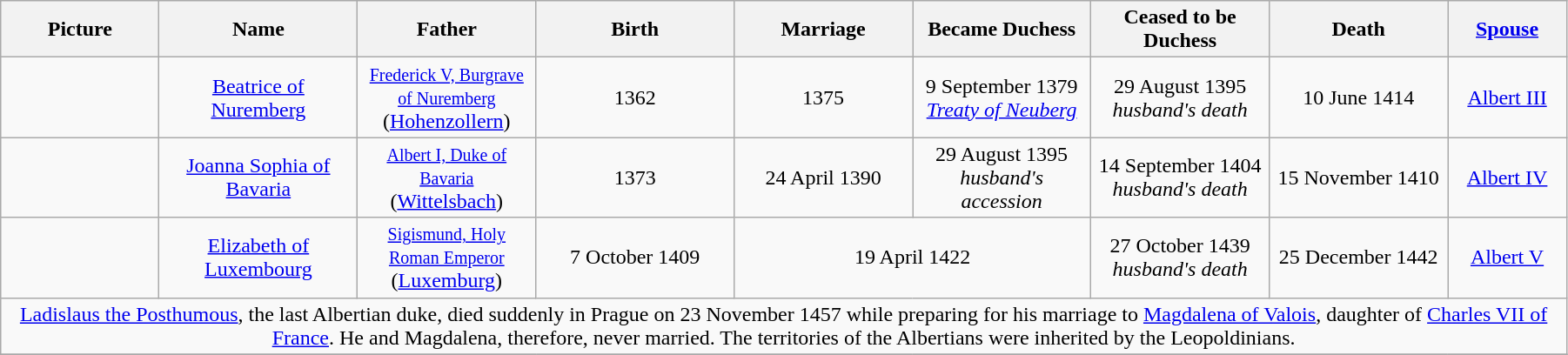<table width=95% class="wikitable">
<tr>
<th width = "8%">Picture</th>
<th width = "10%">Name</th>
<th width = "9%">Father</th>
<th width = "10%">Birth</th>
<th width = "9%">Marriage</th>
<th width = "9%">Became Duchess</th>
<th width = "9%">Ceased to be Duchess</th>
<th width = "9%">Death</th>
<th width = "6%"><a href='#'>Spouse</a></th>
</tr>
<tr>
<td align=center></td>
<td align=center><a href='#'>Beatrice of Nuremberg</a></td>
<td align="center"><small><a href='#'>Frederick V, Burgrave of Nuremberg</a></small><br>(<a href='#'>Hohenzollern</a>)</td>
<td align="center">1362</td>
<td align="center">1375</td>
<td align="center">9 September 1379<br><em><a href='#'>Treaty of Neuberg</a></em></td>
<td align="center">29 August 1395<br><em>husband's death</em></td>
<td align="center">10 June 1414</td>
<td align="center"><a href='#'>Albert III</a></td>
</tr>
<tr>
<td align=center></td>
<td align=center><a href='#'>Joanna Sophia of Bavaria</a></td>
<td align="center"><small><a href='#'>Albert I, Duke of Bavaria</a></small><br>(<a href='#'>Wittelsbach</a>)</td>
<td align="center">1373</td>
<td align="center">24 April 1390</td>
<td align="center">29 August 1395<br><em>husband's accession</em></td>
<td align="center">14 September 1404<br><em>husband's death</em></td>
<td align="center">15 November 1410</td>
<td align="center"><a href='#'>Albert IV</a></td>
</tr>
<tr>
<td align=center></td>
<td align=center><a href='#'>Elizabeth of Luxembourg</a></td>
<td align="center"><small><a href='#'>Sigismund, Holy Roman Emperor</a></small><br>(<a href='#'>Luxemburg</a>)</td>
<td align="center">7 October 1409</td>
<td align="center" colspan="2">19 April 1422</td>
<td align="center">27 October 1439<br><em>husband's death</em></td>
<td align="center">25 December 1442</td>
<td align="center"><a href='#'>Albert V</a></td>
</tr>
<tr>
<td align="center" colspan="9"><a href='#'>Ladislaus the Posthumous</a>, the last Albertian duke, died suddenly in Prague on 23 November 1457 while preparing for his marriage to <a href='#'>Magdalena of Valois</a>, daughter of <a href='#'>Charles VII of France</a>. He and Magdalena, therefore, never married.  The territories of the Albertians were inherited by the Leopoldinians.</td>
</tr>
<tr>
</tr>
</table>
